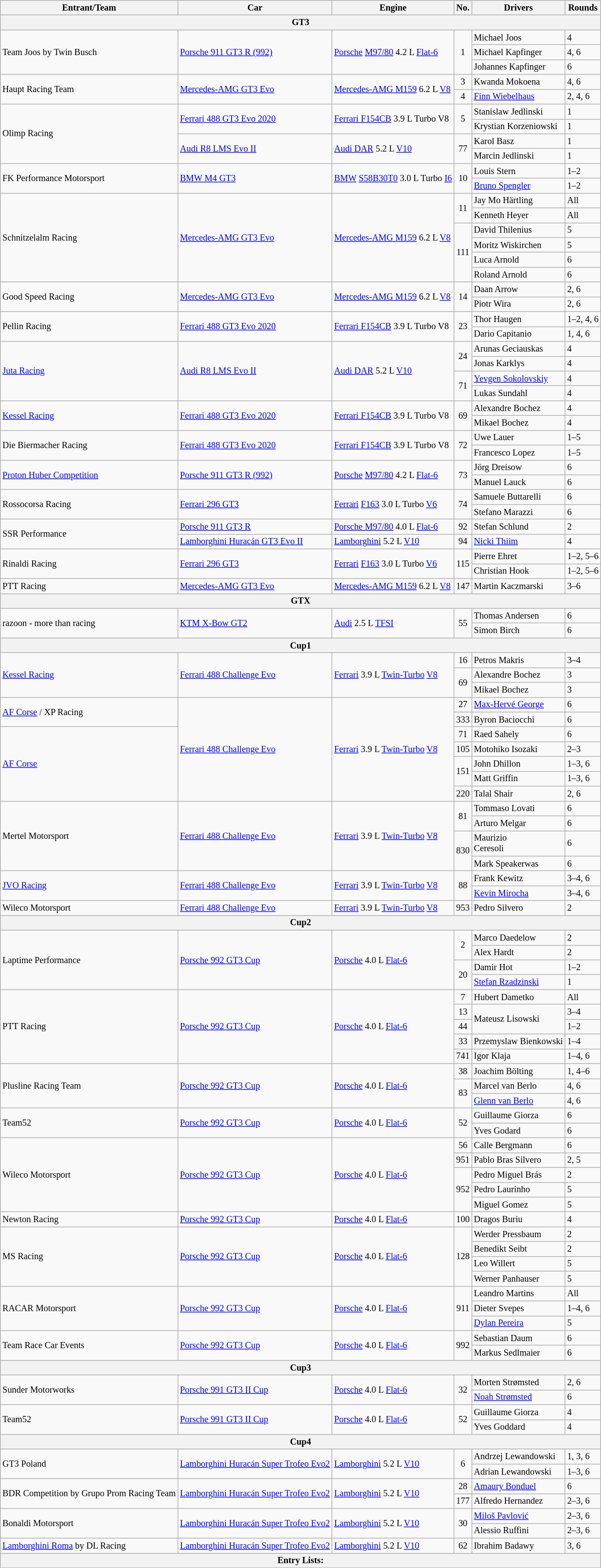<table class="wikitable" style="font-size: 85%">
<tr>
<th>Entrant/Team</th>
<th>Car</th>
<th>Engine</th>
<th>No.</th>
<th>Drivers</th>
<th>Rounds</th>
</tr>
<tr>
<th colspan="6">GT3</th>
</tr>
<tr>
<td rowspan="3"> Team Joos by Twin Busch</td>
<td rowspan="3"><a href='#'>Porsche 911 GT3 R (992)</a></td>
<td rowspan="3"><a href='#'>Porsche</a> <a href='#'>M97/80</a> 4.2 L <a href='#'>Flat-6</a></td>
<td rowspan="3" align="center">1</td>
<td> Michael Joos</td>
<td>4</td>
</tr>
<tr>
<td> Michael Kapfinger</td>
<td>4, 6</td>
</tr>
<tr>
<td> Johannes Kapfinger</td>
<td>6</td>
</tr>
<tr>
<td rowspan="2"> Haupt Racing Team</td>
<td rowspan="2"><a href='#'>Mercedes-AMG GT3 Evo</a></td>
<td rowspan="2"><a href='#'>Mercedes-AMG M159</a> 6.2 L <a href='#'>V8</a></td>
<td align="center">3</td>
<td> Kwanda Mokoena</td>
<td>4, 6</td>
</tr>
<tr>
<td align="center">4</td>
<td> <a href='#'>Finn Wiebelhaus</a></td>
<td>2, 4, 6</td>
</tr>
<tr>
<td rowspan="4"> Olimp Racing</td>
<td rowspan="2"><a href='#'>Ferrari 488 GT3 Evo 2020</a></td>
<td rowspan="2"><a href='#'>Ferrari F154CB</a> 3.9 L Turbo V8</td>
<td rowspan="2" align="center">5</td>
<td> Stanislaw Jedlinski</td>
<td>1</td>
</tr>
<tr>
<td> Krystian Korzeniowski</td>
<td>1</td>
</tr>
<tr>
<td rowspan="2"><a href='#'>Audi R8 LMS Evo II</a></td>
<td rowspan="2"><a href='#'>Audi DAR</a> 5.2 L <a href='#'>V10</a></td>
<td rowspan="2" align="center">77</td>
<td> Karol Basz</td>
<td>1</td>
</tr>
<tr>
<td> Marcin Jedlinski</td>
<td>1</td>
</tr>
<tr>
<td rowspan="2"> FK Performance Motorsport</td>
<td rowspan="2"><a href='#'>BMW M4 GT3</a></td>
<td rowspan="2"><a href='#'>BMW</a> <a href='#'>S58B30T0</a> 3.0 L Turbo <a href='#'>I6</a></td>
<td rowspan="2" align="center">10</td>
<td> Louis Stern</td>
<td>1–2</td>
</tr>
<tr>
<td> <a href='#'>Bruno Spengler</a></td>
<td>1–2</td>
</tr>
<tr>
<td rowspan="6"> Schnitzelalm Racing</td>
<td rowspan="6"><a href='#'>Mercedes-AMG GT3 Evo</a></td>
<td rowspan="6"><a href='#'>Mercedes-AMG M159</a> 6.2 L <a href='#'>V8</a></td>
<td rowspan="2" align="center">11</td>
<td> Jay Mo Härtling</td>
<td>All</td>
</tr>
<tr>
<td> Kenneth Heyer</td>
<td>All</td>
</tr>
<tr>
<td rowspan="4" align="center">111</td>
<td> David Thilenius</td>
<td>5</td>
</tr>
<tr>
<td> Moritz Wiskirchen</td>
<td>5</td>
</tr>
<tr>
<td> Luca Arnold</td>
<td>6</td>
</tr>
<tr>
<td> Roland Arnold</td>
<td>6</td>
</tr>
<tr>
<td rowspan="2"> Good Speed Racing</td>
<td rowspan="2"><a href='#'>Mercedes-AMG GT3 Evo</a></td>
<td rowspan="2"><a href='#'>Mercedes-AMG M159</a> 6.2 L <a href='#'>V8</a></td>
<td rowspan="2" align="center">14</td>
<td> Daan Arrow</td>
<td>2, 6</td>
</tr>
<tr>
<td> Piotr Wira</td>
<td>2, 6</td>
</tr>
<tr>
<td rowspan="2"> Pellin Racing</td>
<td rowspan="2"><a href='#'>Ferrari 488 GT3 Evo 2020</a></td>
<td rowspan="2"><a href='#'>Ferrari F154CB</a> 3.9 L Turbo V8</td>
<td rowspan="2" align="center">23</td>
<td> Thor Haugen</td>
<td>1–2, 4, 6</td>
</tr>
<tr>
<td> Dario Capitanio</td>
<td>1, 4, 6</td>
</tr>
<tr>
<td rowspan="4"> <a href='#'>Juta Racing</a></td>
<td rowspan="4"><a href='#'>Audi R8 LMS Evo II</a></td>
<td rowspan="4"><a href='#'>Audi DAR</a> 5.2 L <a href='#'>V10</a></td>
<td rowspan="2" align="center">24</td>
<td> Arunas Geciauskas</td>
<td>4</td>
</tr>
<tr>
<td> Jonas Karklys</td>
<td>4</td>
</tr>
<tr>
<td rowspan="2" align="center">71</td>
<td> <a href='#'>Yevgen Sokolovskiy</a></td>
<td>4</td>
</tr>
<tr>
<td> Lukas Sundahl</td>
<td>4</td>
</tr>
<tr>
<td rowspan="2"> <a href='#'>Kessel Racing</a></td>
<td rowspan="2"><a href='#'>Ferrari 488 GT3 Evo 2020</a></td>
<td rowspan="2"><a href='#'>Ferrari F154CB</a> 3.9 L Turbo V8</td>
<td rowspan="2" align="center">69</td>
<td> Alexandre Bochez</td>
<td>4</td>
</tr>
<tr>
<td> Mikael Bochez</td>
<td>4</td>
</tr>
<tr>
<td rowspan="2"> Die Biermacher Racing</td>
<td rowspan="2"><a href='#'>Ferrari 488 GT3 Evo 2020</a></td>
<td rowspan="2"><a href='#'>Ferrari F154CB</a> 3.9 L Turbo V8</td>
<td rowspan="2" align="center">72</td>
<td> Uwe Lauer</td>
<td>1–5</td>
</tr>
<tr>
<td> Francesco Lopez</td>
<td>1–5</td>
</tr>
<tr>
<td rowspan="2"> <a href='#'>Proton Huber Competition</a></td>
<td rowspan="2"><a href='#'>Porsche 911 GT3 R (992)</a></td>
<td rowspan="2"><a href='#'>Porsche</a> <a href='#'>M97/80</a> 4.2 L <a href='#'>Flat-6</a></td>
<td rowspan="2" align="center">73</td>
<td> Jörg Dreisow</td>
<td>6</td>
</tr>
<tr>
<td> Manuel Lauck</td>
<td>6</td>
</tr>
<tr>
<td rowspan="2"> Rossocorsa Racing</td>
<td rowspan="2"><a href='#'>Ferrari 296 GT3</a></td>
<td rowspan="2"><a href='#'>Ferrari</a> <a href='#'>F163</a> 3.0 L Turbo <a href='#'>V6</a></td>
<td rowspan="2" align="center">74</td>
<td> Samuele Buttarelli</td>
<td>6</td>
</tr>
<tr>
<td> Stefano Marazzi</td>
<td>6</td>
</tr>
<tr>
<td rowspan="2"> SSR Performance</td>
<td><a href='#'>Porsche 911 GT3 R</a></td>
<td><a href='#'>Porsche M97/80</a> 4.0 L <a href='#'>Flat-6</a></td>
<td align="center">92</td>
<td> Stefan Schlund</td>
<td>2</td>
</tr>
<tr>
<td><a href='#'>Lamborghini Huracán GT3 Evo II</a></td>
<td><a href='#'>Lamborghini</a> 5.2 L <a href='#'>V10</a></td>
<td align="center">94</td>
<td> <a href='#'>Nicki Thiim</a></td>
<td>4</td>
</tr>
<tr>
<td rowspan="2"> Rinaldi Racing</td>
<td rowspan="2"><a href='#'>Ferrari 296 GT3</a></td>
<td rowspan="2"><a href='#'>Ferrari</a> <a href='#'>F163</a> 3.0 L Turbo <a href='#'>V6</a></td>
<td rowspan="2" align="center">115</td>
<td> Pierre Ehret</td>
<td>1–2, 5–6</td>
</tr>
<tr>
<td> Christian Hook</td>
<td>1–2, 5–6</td>
</tr>
<tr>
<td> PTT Racing</td>
<td><a href='#'>Mercedes-AMG GT3 Evo</a></td>
<td><a href='#'>Mercedes-AMG M159</a> 6.2 L <a href='#'>V8</a></td>
<td align="center">147</td>
<td> Martin Kaczmarski</td>
<td>3–6</td>
</tr>
<tr>
<th colspan="6">GTX</th>
</tr>
<tr>
<td rowspan="2"> razoon - more than racing</td>
<td rowspan="2"><a href='#'>KTM X-Bow GT2</a></td>
<td rowspan="2"><a href='#'>Audi</a> 2.5 L <a href='#'>TFSI</a></td>
<td rowspan="2" align="center">55</td>
<td> Thomas Andersen</td>
<td>6</td>
</tr>
<tr>
<td> Simon Birch</td>
<td>6</td>
</tr>
<tr>
<th colspan="6">Cup1</th>
</tr>
<tr>
<td rowspan="3"> <a href='#'>Kessel Racing</a></td>
<td rowspan="3"><a href='#'>Ferrari 488 Challenge Evo</a></td>
<td rowspan="3"><a href='#'>Ferrari</a> 3.9 L <a href='#'>Twin-Turbo</a> <a href='#'>V8</a></td>
<td align="center">16</td>
<td> Petros Makris</td>
<td>3–4</td>
</tr>
<tr>
<td rowspan="2" align="center">69</td>
<td> Alexandre Bochez</td>
<td>3</td>
</tr>
<tr>
<td> Mikael Bochez</td>
<td>3</td>
</tr>
<tr>
<td rowspan="2"> <a href='#'>AF Corse</a> / XP Racing</td>
<td rowspan="7"><a href='#'>Ferrari 488 Challenge Evo</a></td>
<td rowspan="7"><a href='#'>Ferrari</a> 3.9 L <a href='#'>Twin-Turbo</a> <a href='#'>V8</a></td>
<td align="center">27</td>
<td> <a href='#'>Max-Hervé George</a></td>
<td>6</td>
</tr>
<tr>
<td align="center">333</td>
<td> Byron Baciocchi</td>
<td>6</td>
</tr>
<tr>
<td rowspan="5"> <a href='#'>AF Corse</a></td>
<td align="center">71</td>
<td> Raed Sahely</td>
<td>6</td>
</tr>
<tr>
<td align="center">105</td>
<td> Motohiko Isozaki</td>
<td>2–3</td>
</tr>
<tr>
<td rowspan="2" align="center">151</td>
<td> John Dhillon</td>
<td>1–3, 6</td>
</tr>
<tr>
<td> Matt Griffin</td>
<td>1–3, 6</td>
</tr>
<tr>
<td align="center">220</td>
<td> Talal Shair</td>
<td>2, 6</td>
</tr>
<tr>
<td rowspan="4"> Mertel Motorsport</td>
<td rowspan="4"><a href='#'>Ferrari 488 Challenge Evo</a></td>
<td rowspan="4"><a href='#'>Ferrari</a> 3.9 L <a href='#'>Twin-Turbo</a> <a href='#'>V8</a></td>
<td rowspan="2" align="center">81</td>
<td> Tommaso Lovati</td>
<td>6</td>
</tr>
<tr>
<td> Arturo Melgar</td>
<td>6</td>
</tr>
<tr>
<td rowspan="2" align="center">830</td>
<td> Maurizio<br>Ceresoli</td>
<td>6</td>
</tr>
<tr>
<td> Mark Speakerwas</td>
<td>6</td>
</tr>
<tr>
<td rowspan="2"> <a href='#'>JVO Racing</a></td>
<td rowspan="2"><a href='#'>Ferrari 488 Challenge Evo</a></td>
<td rowspan="2"><a href='#'>Ferrari</a> 3.9 L <a href='#'>Twin-Turbo</a> <a href='#'>V8</a></td>
<td rowspan="2" align="center">88</td>
<td> Frank Kewitz</td>
<td>3–4, 6</td>
</tr>
<tr>
<td> <a href='#'>Kevin Mirocha</a></td>
<td>3–4, 6</td>
</tr>
<tr>
<td> Wileco Motorsport</td>
<td><a href='#'>Ferrari 488 Challenge Evo</a></td>
<td><a href='#'>Ferrari</a> 3.9 L <a href='#'>Twin-Turbo</a> <a href='#'>V8</a></td>
<td align="center">953</td>
<td> Pedro Silvero</td>
<td>2</td>
</tr>
<tr>
<th colspan="6">Cup2</th>
</tr>
<tr>
<td rowspan="4"> Laptime Performance</td>
<td rowspan="4"><a href='#'>Porsche 992 GT3 Cup</a></td>
<td rowspan="4"><a href='#'>Porsche</a> 4.0 L <a href='#'>Flat-6</a></td>
<td rowspan="2" align="center">2</td>
<td> Marco Daedelow</td>
<td>2</td>
</tr>
<tr>
<td> Alex Hardt</td>
<td>2</td>
</tr>
<tr>
<td rowspan="2" align="center">20</td>
<td> Damir Hot</td>
<td>1–2</td>
</tr>
<tr>
<td> <a href='#'>Stefan Rzadzinski</a></td>
<td>1</td>
</tr>
<tr>
<td rowspan="5"> PTT Racing</td>
<td rowspan="5"><a href='#'>Porsche 992 GT3 Cup</a></td>
<td rowspan="5"><a href='#'>Porsche</a> 4.0 L <a href='#'>Flat-6</a></td>
<td align="center">7</td>
<td> Hubert Dametko</td>
<td>All</td>
</tr>
<tr>
<td align="center">13</td>
<td rowspan="2"> Mateusz Lisowski</td>
<td>3–4</td>
</tr>
<tr>
<td align="center">44</td>
<td>1–2</td>
</tr>
<tr>
<td align="center">33</td>
<td> Przemyslaw Bienkowski</td>
<td>1–4</td>
</tr>
<tr>
<td align="center">741</td>
<td> Igor Klaja</td>
<td>1–4, 6</td>
</tr>
<tr>
<td rowspan="3"> Plusline Racing Team</td>
<td rowspan="3"><a href='#'>Porsche 992 GT3 Cup</a></td>
<td rowspan="3"><a href='#'>Porsche</a> 4.0 L <a href='#'>Flat-6</a></td>
<td align="center">38</td>
<td> Joachim Bölting</td>
<td>1, 4–6</td>
</tr>
<tr>
<td rowspan="2" align="center">83</td>
<td> Marcel van Berlo</td>
<td>4, 6</td>
</tr>
<tr>
<td> <a href='#'>Glenn van Berlo</a></td>
<td>4, 6</td>
</tr>
<tr>
<td rowspan="2"> Team52</td>
<td rowspan="2"><a href='#'>Porsche 992 GT3 Cup</a></td>
<td rowspan="2"><a href='#'>Porsche</a> 4.0 L <a href='#'>Flat-6</a></td>
<td rowspan="2" align="center">52</td>
<td> Guillaume Giorza</td>
<td>6</td>
</tr>
<tr>
<td> Yves Godard</td>
<td>6</td>
</tr>
<tr>
<td rowspan="5"> Wileco Motorsport</td>
<td rowspan="5"><a href='#'>Porsche 992 GT3 Cup</a></td>
<td rowspan="5"><a href='#'>Porsche</a> 4.0 L <a href='#'>Flat-6</a></td>
<td align="center">56</td>
<td> Calle Bergmann</td>
<td>6</td>
</tr>
<tr>
<td align="center">951</td>
<td> Pablo Bras Silvero</td>
<td>2, 5</td>
</tr>
<tr>
<td rowspan="3" align="center">952</td>
<td> Pedro Miguel Brás</td>
<td>2</td>
</tr>
<tr>
<td> Pedro Laurinho</td>
<td>5</td>
</tr>
<tr>
<td> Miguel Gomez</td>
<td>5</td>
</tr>
<tr>
<td> Newton Racing</td>
<td><a href='#'>Porsche 992 GT3 Cup</a></td>
<td><a href='#'>Porsche</a> 4.0 L <a href='#'>Flat-6</a></td>
<td align="center">100</td>
<td> Dragos Buriu</td>
<td>4</td>
</tr>
<tr>
<td rowspan="4"> MS Racing</td>
<td rowspan="4"><a href='#'>Porsche 992 GT3 Cup</a></td>
<td rowspan="4"><a href='#'>Porsche</a> 4.0 L <a href='#'>Flat-6</a></td>
<td rowspan="4" align="center">128</td>
<td> Werder Pressbaum</td>
<td>2</td>
</tr>
<tr>
<td> Benedikt Seibt</td>
<td>2</td>
</tr>
<tr>
<td> Leo Willert</td>
<td>5</td>
</tr>
<tr>
<td> Werner Panhauser</td>
<td>5</td>
</tr>
<tr>
<td rowspan="3"> RACAR Motorsport</td>
<td rowspan="3"><a href='#'>Porsche 992 GT3 Cup</a></td>
<td rowspan="3"><a href='#'>Porsche</a> 4.0 L <a href='#'>Flat-6</a></td>
<td rowspan="3" align="center">911</td>
<td> Leandro Martins</td>
<td>All</td>
</tr>
<tr>
<td> Dieter Svepes</td>
<td>1–4, 6</td>
</tr>
<tr>
<td> <a href='#'>Dylan Pereira</a></td>
<td>5</td>
</tr>
<tr>
<td rowspan="2"> Team Race Car Events</td>
<td rowspan="2"><a href='#'>Porsche 992 GT3 Cup</a></td>
<td rowspan="2"><a href='#'>Porsche</a> 4.0 L <a href='#'>Flat-6</a></td>
<td rowspan="2" align="center">992</td>
<td> Sebastian Daum</td>
<td>6</td>
</tr>
<tr>
<td> Markus Sedlmaier</td>
<td>6</td>
</tr>
<tr>
<th colspan="6">Cup3</th>
</tr>
<tr>
<td rowspan="2"> Sunder Motorworks</td>
<td rowspan="2"><a href='#'>Porsche 991 GT3 II Cup</a></td>
<td rowspan="2"><a href='#'>Porsche</a> 4.0 L <a href='#'>Flat-6</a></td>
<td rowspan="2" align="center">32</td>
<td> Morten Strømsted</td>
<td>2, 6</td>
</tr>
<tr>
<td> <a href='#'>Noah Strømsted</a></td>
<td>6</td>
</tr>
<tr>
<td rowspan="2"> Team52</td>
<td rowspan="2"><a href='#'>Porsche 991 GT3 II Cup</a></td>
<td rowspan="2"><a href='#'>Porsche</a> 4.0 L <a href='#'>Flat-6</a></td>
<td rowspan="2" align="center">52</td>
<td> Guillaume Giorza</td>
<td>4</td>
</tr>
<tr>
<td> Yves Goddard</td>
<td>4</td>
</tr>
<tr>
<th colspan="6">Cup4</th>
</tr>
<tr>
<td rowspan="2"> GT3 Poland</td>
<td rowspan="2"><a href='#'>Lamborghini Huracán Super Trofeo Evo2</a></td>
<td rowspan="2"><a href='#'>Lamborghini</a> 5.2 L <a href='#'>V10</a></td>
<td rowspan="2" align="center">6</td>
<td> Andrzej Lewandowski</td>
<td>1, 3, 6</td>
</tr>
<tr>
<td> Adrian Lewandowski</td>
<td>1–3, 6</td>
</tr>
<tr>
<td rowspan="2"> BDR Competition by Grupo Prom Racing Team</td>
<td rowspan="2"><a href='#'>Lamborghini Huracán Super Trofeo Evo2</a></td>
<td rowspan="2"><a href='#'>Lamborghini</a> 5.2 L <a href='#'>V10</a></td>
<td align="center">28</td>
<td> <a href='#'>Amaury Bonduel</a></td>
<td>6</td>
</tr>
<tr>
<td align="center">177</td>
<td> Alfredo Hernandez</td>
<td>2–3, 6</td>
</tr>
<tr>
<td rowspan="2"> Bonaldi Motorsport</td>
<td rowspan="2"><a href='#'>Lamborghini Huracán Super Trofeo Evo2</a></td>
<td rowspan="2"><a href='#'>Lamborghini</a> 5.2 L <a href='#'>V10</a></td>
<td rowspan="2" align="center">30</td>
<td> <a href='#'>Miloš Pavlović</a></td>
<td>2–3, 6</td>
</tr>
<tr>
<td> Alessio Ruffini</td>
<td>2–3, 6</td>
</tr>
<tr>
<td> <a href='#'>Lamborghini Roma</a> by DL Racing</td>
<td><a href='#'>Lamborghini Huracán Super Trofeo Evo2</a></td>
<td><a href='#'>Lamborghini</a> 5.2 L <a href='#'>V10</a></td>
<td align="center">62</td>
<td> Ibrahim Badawy</td>
<td>3, 6</td>
</tr>
<tr>
<th colspan="6"><strong>Entry Lists</strong>: </th>
</tr>
</table>
